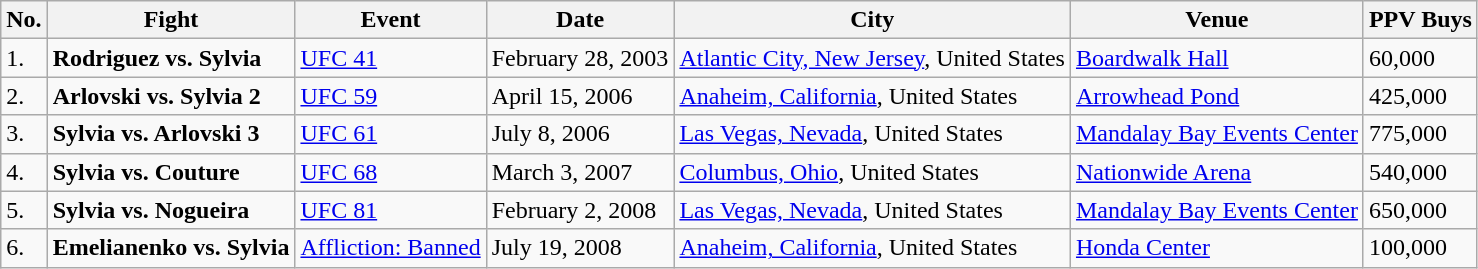<table class="wikitable sortable">
<tr>
<th>No.</th>
<th>Fight</th>
<th>Event</th>
<th>Date</th>
<th>City</th>
<th>Venue</th>
<th>PPV Buys</th>
</tr>
<tr>
<td>1.</td>
<td><strong>Rodriguez vs. Sylvia</strong></td>
<td><a href='#'>UFC 41</a></td>
<td>February 28, 2003</td>
<td><a href='#'>Atlantic City, New Jersey</a>, United States</td>
<td><a href='#'>Boardwalk Hall</a></td>
<td>60,000</td>
</tr>
<tr>
<td>2.</td>
<td><strong>Arlovski vs. Sylvia 2</strong></td>
<td><a href='#'>UFC 59</a></td>
<td>April 15, 2006</td>
<td><a href='#'>Anaheim, California</a>, United States</td>
<td><a href='#'>Arrowhead Pond</a></td>
<td>425,000</td>
</tr>
<tr>
<td>3.</td>
<td><strong>Sylvia vs. Arlovski 3</strong></td>
<td><a href='#'>UFC 61</a></td>
<td>July 8, 2006</td>
<td><a href='#'>Las Vegas, Nevada</a>, United States</td>
<td><a href='#'>Mandalay Bay Events Center</a></td>
<td>775,000</td>
</tr>
<tr>
<td>4.</td>
<td><strong>Sylvia vs. Couture</strong></td>
<td><a href='#'>UFC 68</a></td>
<td>March 3, 2007</td>
<td><a href='#'>Columbus, Ohio</a>, United States</td>
<td><a href='#'>Nationwide Arena</a></td>
<td>540,000</td>
</tr>
<tr>
<td>5.</td>
<td><strong>Sylvia vs. Nogueira</strong></td>
<td><a href='#'>UFC 81</a></td>
<td>February 2, 2008</td>
<td><a href='#'>Las Vegas, Nevada</a>, United States</td>
<td><a href='#'>Mandalay Bay Events Center</a></td>
<td>650,000</td>
</tr>
<tr>
<td>6.</td>
<td><strong>Emelianenko vs. Sylvia</strong></td>
<td><a href='#'>Affliction: Banned</a></td>
<td>July 19, 2008</td>
<td><a href='#'>Anaheim, California</a>, United States</td>
<td><a href='#'>Honda Center</a></td>
<td>100,000</td>
</tr>
</table>
